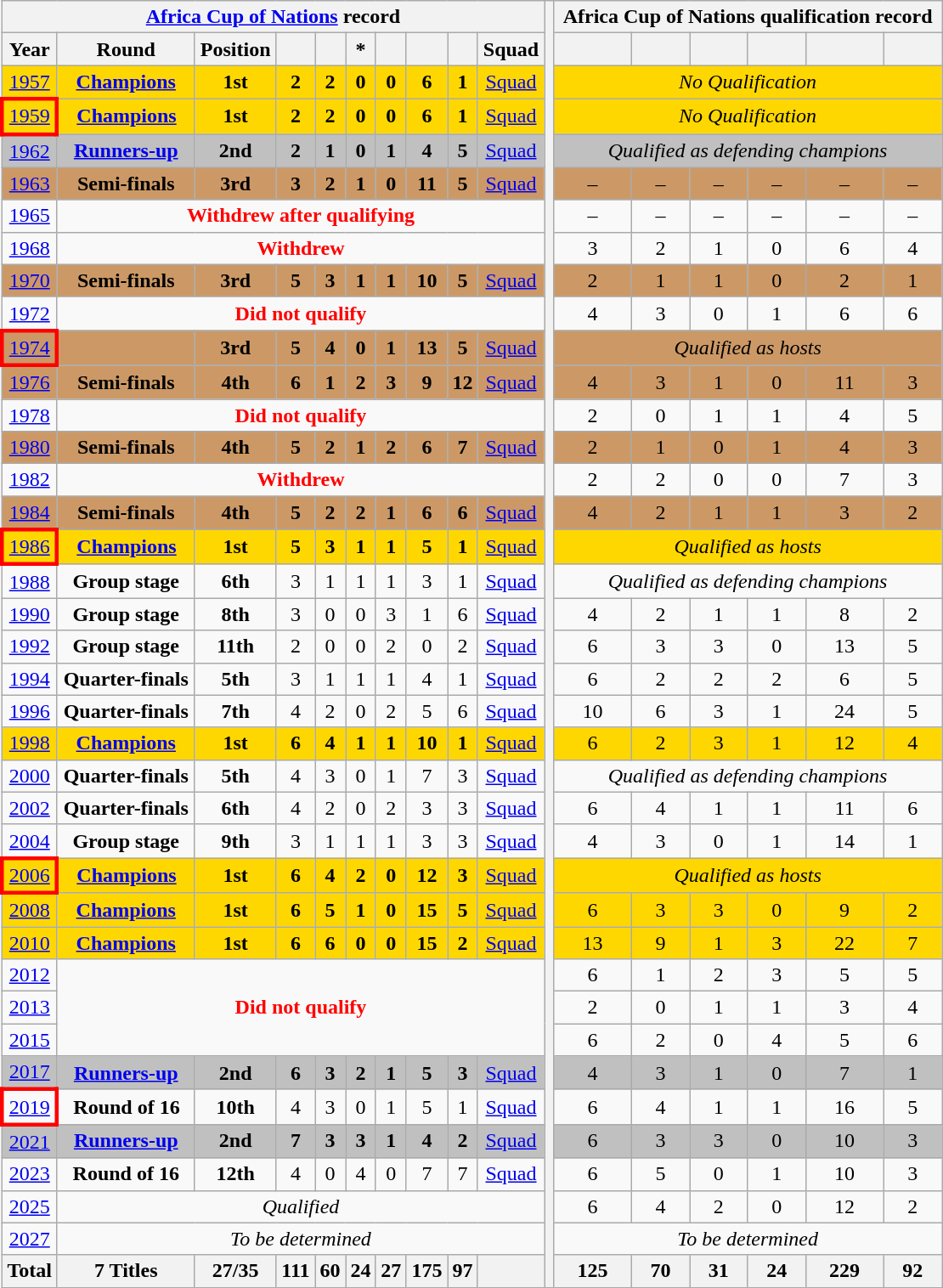<table class="wikitable" style="text-align: center;">
<tr>
<th colspan=10><a href='#'>Africa Cup of Nations</a> record</th>
<th style="width:1%;" rowspan="40"></th>
<th colspan=6>Africa Cup of Nations qualification record</th>
</tr>
<tr>
<th>Year</th>
<th>Round</th>
<th>Position</th>
<th></th>
<th></th>
<th>*</th>
<th></th>
<th></th>
<th></th>
<th>Squad</th>
<th></th>
<th></th>
<th></th>
<th></th>
<th></th>
<th></th>
</tr>
<tr bgcolor=gold>
<td> <a href='#'>1957</a></td>
<td><strong><a href='#'>Champions</a></strong></td>
<td><strong>1st</strong></td>
<td><strong>2</strong></td>
<td><strong>2</strong></td>
<td><strong>0</strong></td>
<td><strong>0</strong></td>
<td><strong>6</strong></td>
<td><strong>1</strong></td>
<td><a href='#'>Squad</a></td>
<td colspan=6><em>No Qualification</em></td>
</tr>
<tr bgcolor=gold>
<td bgcolor=gold style="border: 3px solid red"> <a href='#'>1959</a></td>
<td><strong><a href='#'>Champions</a></strong></td>
<td><strong>1st</strong></td>
<td><strong>2</strong></td>
<td><strong>2</strong></td>
<td><strong>0</strong></td>
<td><strong>0</strong></td>
<td><strong>6</strong></td>
<td><strong>1</strong></td>
<td><a href='#'>Squad</a></td>
<td colspan=6><em>No Qualification</em></td>
</tr>
<tr bgcolor=silver>
<td> <a href='#'>1962</a></td>
<td><strong><a href='#'>Runners-up</a></strong></td>
<td><strong>2nd</strong></td>
<td><strong>2</strong></td>
<td><strong>1</strong></td>
<td><strong>0</strong></td>
<td><strong>1</strong></td>
<td><strong>4</strong></td>
<td><strong>5</strong></td>
<td><a href='#'>Squad</a></td>
<td colspan=6><em>Qualified as defending champions</em></td>
</tr>
<tr bgcolor="#cc9966">
<td> <a href='#'>1963</a></td>
<td><strong>Semi-finals</strong></td>
<td><strong>3rd</strong></td>
<td><strong>3</strong></td>
<td><strong>2</strong></td>
<td><strong>1</strong></td>
<td><strong>0</strong></td>
<td><strong>11</strong></td>
<td><strong>5</strong></td>
<td><a href='#'>Squad</a></td>
<td>–</td>
<td>–</td>
<td>–</td>
<td>–</td>
<td>–</td>
<td>–</td>
</tr>
<tr>
<td> <a href='#'>1965</a></td>
<td colspan=9 style="color: red"><strong>Withdrew after qualifying</strong></td>
<td>–</td>
<td>–</td>
<td>–</td>
<td>–</td>
<td>–</td>
<td>–</td>
</tr>
<tr>
<td> <a href='#'>1968</a></td>
<td colspan=9 style="color: red"><strong>Withdrew</strong></td>
<td>3</td>
<td>2</td>
<td>1</td>
<td>0</td>
<td>6</td>
<td>4</td>
</tr>
<tr bgcolor="#cc9966">
<td> <a href='#'>1970</a></td>
<td><strong>Semi-finals</strong></td>
<td><strong>3rd</strong></td>
<td><strong>5</strong></td>
<td><strong>3</strong></td>
<td><strong>1</strong></td>
<td><strong>1</strong></td>
<td><strong>10</strong></td>
<td><strong>5</strong></td>
<td><a href='#'>Squad</a></td>
<td>2</td>
<td>1</td>
<td>1</td>
<td>0</td>
<td>2</td>
<td>1</td>
</tr>
<tr>
<td> <a href='#'>1972</a></td>
<td colspan=9 style="color: red"><strong>Did not qualify</strong></td>
<td>4</td>
<td>3</td>
<td>0</td>
<td>1</td>
<td>6</td>
<td>6</td>
</tr>
<tr bgcolor="#cc9966">
<td style="border: 3px solid red"> <a href='#'>1974</a></td>
<td><strong></strong></td>
<td><strong>3rd</strong></td>
<td><strong>5</strong></td>
<td><strong>4</strong></td>
<td><strong>0</strong></td>
<td><strong>1</strong></td>
<td><strong>13</strong></td>
<td><strong>5</strong></td>
<td><a href='#'>Squad</a></td>
<td colspan=6><em>Qualified as hosts</em></td>
</tr>
<tr bgcolor="#cc9966">
<td> <a href='#'>1976</a></td>
<td><strong>Semi-finals</strong></td>
<td><strong>4th</strong></td>
<td><strong>6</strong></td>
<td><strong>1</strong></td>
<td><strong>2</strong></td>
<td><strong>3</strong></td>
<td><strong>9</strong></td>
<td><strong>12</strong></td>
<td><a href='#'>Squad</a></td>
<td>4</td>
<td>3</td>
<td>1</td>
<td>0</td>
<td>11</td>
<td>3</td>
</tr>
<tr>
<td> <a href='#'>1978</a></td>
<td colspan=9 style="color: red"><strong>Did not qualify</strong></td>
<td>2</td>
<td>0</td>
<td>1</td>
<td>1</td>
<td>4</td>
<td>5</td>
</tr>
<tr bgcolor="#cc9966">
<td> <a href='#'>1980</a></td>
<td><strong>Semi-finals</strong></td>
<td><strong>4th</strong></td>
<td><strong>5</strong></td>
<td><strong>2</strong></td>
<td><strong>1</strong></td>
<td><strong>2</strong></td>
<td><strong>6</strong></td>
<td><strong>7</strong></td>
<td><a href='#'>Squad</a></td>
<td>2</td>
<td>1</td>
<td>0</td>
<td>1</td>
<td>4</td>
<td>3</td>
</tr>
<tr>
<td> <a href='#'>1982</a></td>
<td colspan=9 style="color: red"><strong>Withdrew</strong></td>
<td>2</td>
<td>2</td>
<td>0</td>
<td>0</td>
<td>7</td>
<td>3</td>
</tr>
<tr bgcolor="#cc9966">
<td> <a href='#'>1984</a></td>
<td><strong>Semi-finals</strong></td>
<td><strong>4th</strong></td>
<td><strong>5</strong></td>
<td><strong>2</strong></td>
<td><strong>2</strong></td>
<td><strong>1</strong></td>
<td><strong>6</strong></td>
<td><strong>6</strong></td>
<td><a href='#'>Squad</a></td>
<td>4</td>
<td>2</td>
<td>1</td>
<td>1</td>
<td>3</td>
<td>2</td>
</tr>
<tr bgcolor=gold>
<td style="border: 3px solid red"> <a href='#'>1986</a></td>
<td><strong><a href='#'>Champions</a></strong></td>
<td><strong>1st</strong></td>
<td><strong>5</strong></td>
<td><strong>3</strong></td>
<td><strong>1</strong></td>
<td><strong>1</strong></td>
<td><strong>5</strong></td>
<td><strong>1</strong></td>
<td><a href='#'>Squad</a></td>
<td colspan=6><em>Qualified as hosts</em></td>
</tr>
<tr>
<td> <a href='#'>1988</a></td>
<td><strong>Group stage</strong></td>
<td><strong>6th</strong></td>
<td>3</td>
<td>1</td>
<td>1</td>
<td>1</td>
<td>3</td>
<td>1</td>
<td><a href='#'>Squad</a></td>
<td colspan=6><em>Qualified as defending champions</em></td>
</tr>
<tr>
<td> <a href='#'>1990</a></td>
<td><strong>Group stage</strong></td>
<td><strong>8th</strong></td>
<td>3</td>
<td>0</td>
<td>0</td>
<td>3</td>
<td>1</td>
<td>6</td>
<td><a href='#'>Squad</a></td>
<td>4</td>
<td>2</td>
<td>1</td>
<td>1</td>
<td>8</td>
<td>2</td>
</tr>
<tr>
<td> <a href='#'>1992</a></td>
<td><strong>Group stage</strong></td>
<td><strong>11th</strong></td>
<td>2</td>
<td>0</td>
<td>0</td>
<td>2</td>
<td>0</td>
<td>2</td>
<td><a href='#'>Squad</a></td>
<td>6</td>
<td>3</td>
<td>3</td>
<td>0</td>
<td>13</td>
<td>5</td>
</tr>
<tr>
<td> <a href='#'>1994</a></td>
<td><strong>Quarter-finals</strong></td>
<td><strong>5th</strong></td>
<td>3</td>
<td>1</td>
<td>1</td>
<td>1</td>
<td>4</td>
<td>1</td>
<td><a href='#'>Squad</a></td>
<td>6</td>
<td>2</td>
<td>2</td>
<td>2</td>
<td>6</td>
<td>5</td>
</tr>
<tr>
<td> <a href='#'>1996</a></td>
<td><strong>Quarter-finals</strong></td>
<td><strong>7th</strong></td>
<td>4</td>
<td>2</td>
<td>0</td>
<td>2</td>
<td>5</td>
<td>6</td>
<td><a href='#'>Squad</a></td>
<td>10</td>
<td>6</td>
<td>3</td>
<td>1</td>
<td>24</td>
<td>5</td>
</tr>
<tr bgcolor=gold>
<td> <a href='#'>1998</a></td>
<td><strong><a href='#'>Champions</a></strong></td>
<td><strong>1st</strong></td>
<td><strong>6</strong></td>
<td><strong>4</strong></td>
<td><strong>1</strong></td>
<td><strong>1</strong></td>
<td><strong>10</strong></td>
<td><strong>1</strong></td>
<td><a href='#'>Squad</a></td>
<td>6</td>
<td>2</td>
<td>3</td>
<td>1</td>
<td>12</td>
<td>4</td>
</tr>
<tr>
<td>  <a href='#'>2000</a></td>
<td><strong>Quarter-finals</strong></td>
<td><strong>5th</strong></td>
<td>4</td>
<td>3</td>
<td>0</td>
<td>1</td>
<td>7</td>
<td>3</td>
<td><a href='#'>Squad</a></td>
<td colspan=6><em>Qualified as defending champions</em></td>
</tr>
<tr>
<td> <a href='#'>2002</a></td>
<td><strong>Quarter-finals</strong></td>
<td><strong>6th</strong></td>
<td>4</td>
<td>2</td>
<td>0</td>
<td>2</td>
<td>3</td>
<td>3</td>
<td><a href='#'>Squad</a></td>
<td>6</td>
<td>4</td>
<td>1</td>
<td>1</td>
<td>11</td>
<td>6</td>
</tr>
<tr>
<td> <a href='#'>2004</a></td>
<td><strong>Group stage</strong></td>
<td><strong>9th</strong></td>
<td>3</td>
<td>1</td>
<td>1</td>
<td>1</td>
<td>3</td>
<td>3</td>
<td><a href='#'>Squad</a></td>
<td>4</td>
<td>3</td>
<td>0</td>
<td>1</td>
<td>14</td>
<td>1</td>
</tr>
<tr bgcolor=gold>
<td style="border: 3px solid red"> <a href='#'>2006</a></td>
<td><strong><a href='#'>Champions</a></strong></td>
<td><strong>1st</strong></td>
<td><strong>6</strong></td>
<td><strong>4</strong></td>
<td><strong>2</strong></td>
<td><strong>0</strong></td>
<td><strong>12</strong></td>
<td><strong>3</strong></td>
<td><a href='#'>Squad</a></td>
<td colspan=6><em>Qualified as hosts</em></td>
</tr>
<tr bgcolor=gold>
<td> <a href='#'>2008</a></td>
<td><strong><a href='#'>Champions</a></strong></td>
<td><strong>1st</strong></td>
<td><strong>6</strong></td>
<td><strong>5</strong></td>
<td><strong>1</strong></td>
<td><strong>0</strong></td>
<td><strong>15</strong></td>
<td><strong>5</strong></td>
<td><a href='#'>Squad</a></td>
<td>6</td>
<td>3</td>
<td>3</td>
<td>0</td>
<td>9</td>
<td>2</td>
</tr>
<tr bgcolor=gold>
<td> <a href='#'>2010</a></td>
<td><strong><a href='#'>Champions</a></strong></td>
<td><strong>1st</strong></td>
<td><strong>6</strong></td>
<td><strong>6</strong></td>
<td><strong>0</strong></td>
<td><strong>0</strong></td>
<td><strong>15</strong></td>
<td><strong>2</strong></td>
<td><a href='#'>Squad</a></td>
<td>13</td>
<td>9</td>
<td>1</td>
<td>3</td>
<td>22</td>
<td>7</td>
</tr>
<tr>
<td>  <a href='#'>2012</a></td>
<td rowspan=3 colspan=9 style="color: red"><strong>Did not qualify</strong></td>
<td>6</td>
<td>1</td>
<td>2</td>
<td>3</td>
<td>5</td>
<td>5</td>
</tr>
<tr>
<td> <a href='#'>2013</a></td>
<td>2</td>
<td>0</td>
<td>1</td>
<td>1</td>
<td>3</td>
<td>4</td>
</tr>
<tr>
<td> <a href='#'>2015</a></td>
<td>6</td>
<td>2</td>
<td>0</td>
<td>4</td>
<td>5</td>
<td>6</td>
</tr>
<tr bgcolor=silver>
<td> <a href='#'>2017</a></td>
<td><strong><a href='#'>Runners-up</a></strong></td>
<td><strong>2nd</strong></td>
<td><strong>6</strong></td>
<td><strong>3</strong></td>
<td><strong>2</strong></td>
<td><strong>1</strong></td>
<td><strong>5</strong></td>
<td><strong>3</strong></td>
<td><a href='#'>Squad</a></td>
<td>4</td>
<td>3</td>
<td>1</td>
<td>0</td>
<td>7</td>
<td>1</td>
</tr>
<tr>
<td style="border: 3px solid red"> <a href='#'>2019</a></td>
<td><strong>Round of 16</strong></td>
<td><strong>10th</strong></td>
<td>4</td>
<td>3</td>
<td>0</td>
<td>1</td>
<td>5</td>
<td>1</td>
<td><a href='#'>Squad</a></td>
<td>6</td>
<td>4</td>
<td>1</td>
<td>1</td>
<td>16</td>
<td>5</td>
</tr>
<tr bgcolor="silver">
<td> <a href='#'>2021</a></td>
<td><strong><a href='#'>Runners-up</a></strong></td>
<td><strong>2nd</strong></td>
<td><strong>7</strong></td>
<td><strong>3</strong></td>
<td><strong>3</strong></td>
<td><strong>1</strong></td>
<td><strong>4</strong></td>
<td><strong>2</strong></td>
<td><a href='#'>Squad</a></td>
<td>6</td>
<td>3</td>
<td>3</td>
<td>0</td>
<td>10</td>
<td>3</td>
</tr>
<tr>
<td> <a href='#'>2023</a></td>
<td><strong>Round of 16</strong></td>
<td><strong>12th</strong></td>
<td>4</td>
<td>0</td>
<td>4</td>
<td>0</td>
<td>7</td>
<td>7</td>
<td><a href='#'>Squad</a></td>
<td>6</td>
<td>5</td>
<td>0</td>
<td>1</td>
<td>10</td>
<td>3</td>
</tr>
<tr>
<td> <a href='#'>2025</a></td>
<td colspan=9><em>Qualified</em></td>
<td>6</td>
<td>4</td>
<td>2</td>
<td>0</td>
<td>12</td>
<td>2</td>
</tr>
<tr>
<td>   <a href='#'>2027</a></td>
<td colspan=9><em>To be determined</em></td>
<td colspan=6><em>To be determined</em></td>
</tr>
<tr>
<th>Total</th>
<th>7 Titles</th>
<th>27/35</th>
<th>111</th>
<th>60</th>
<th>24</th>
<th>27</th>
<th>175</th>
<th>97</th>
<th></th>
<th>125</th>
<th>70</th>
<th>31</th>
<th>24</th>
<th>229</th>
<th>92</th>
</tr>
</table>
